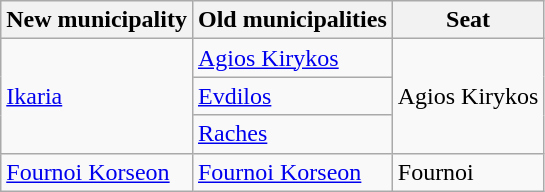<table class="wikitable">
<tr>
<th>New municipality</th>
<th>Old municipalities</th>
<th>Seat</th>
</tr>
<tr>
<td rowspan=3><a href='#'>Ikaria</a></td>
<td><a href='#'>Agios Kirykos</a></td>
<td rowspan=3>Agios Kirykos</td>
</tr>
<tr>
<td><a href='#'>Evdilos</a></td>
</tr>
<tr>
<td><a href='#'>Raches</a></td>
</tr>
<tr>
<td><a href='#'>Fournoi Korseon</a></td>
<td><a href='#'>Fournoi Korseon</a></td>
<td>Fournoi</td>
</tr>
</table>
